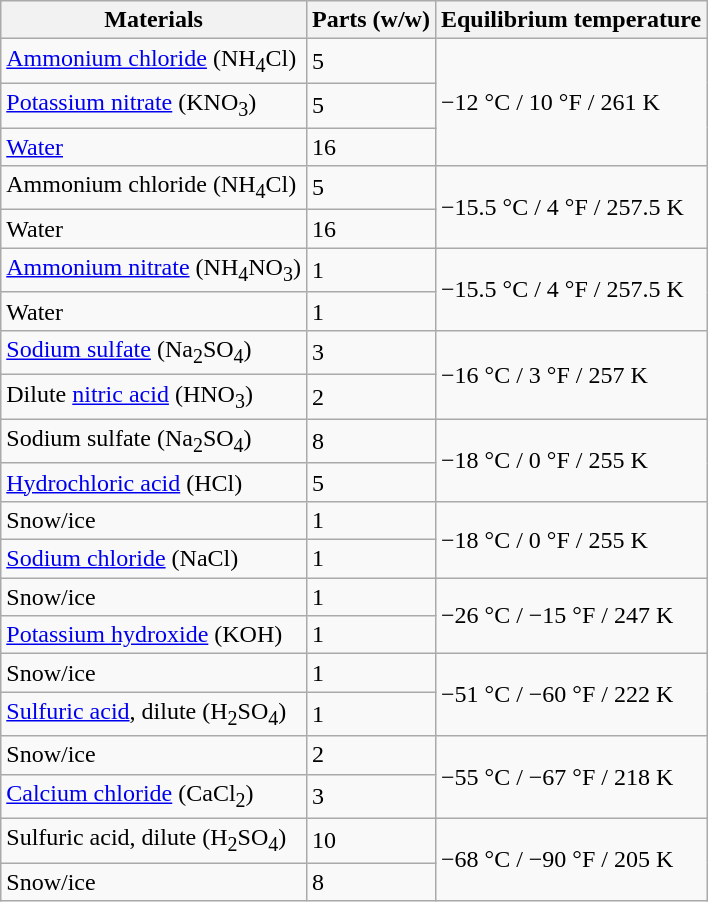<table class="wikitable">
<tr>
<th>Materials</th>
<th>Parts (w/w) </th>
<th>Equilibrium temperature</th>
</tr>
<tr>
<td><a href='#'>Ammonium chloride</a> (NH<sub>4</sub>Cl)</td>
<td>5</td>
<td rowspan="3">−12 °C / 10 °F / 261 K</td>
</tr>
<tr>
<td><a href='#'>Potassium nitrate</a> (KNO<sub>3</sub>)</td>
<td>5</td>
</tr>
<tr>
<td><a href='#'>Water</a></td>
<td>16</td>
</tr>
<tr>
<td>Ammonium chloride (NH<sub>4</sub>Cl)</td>
<td>5</td>
<td rowspan="2">−15.5 °C / 4 °F / 257.5 K</td>
</tr>
<tr>
<td>Water</td>
<td>16</td>
</tr>
<tr>
<td><a href='#'>Ammonium nitrate</a> (NH<sub>4</sub>NO<sub>3</sub>)</td>
<td>1</td>
<td rowspan="2">−15.5 °C / 4 °F / 257.5 K</td>
</tr>
<tr>
<td>Water</td>
<td>1</td>
</tr>
<tr>
<td><a href='#'>Sodium sulfate</a> (Na<sub>2</sub>SO<sub>4</sub>)</td>
<td>3</td>
<td rowspan="2">−16 °C / 3 °F / 257 K</td>
</tr>
<tr>
<td>Dilute <a href='#'>nitric acid</a> (HNO<sub>3</sub>)</td>
<td>2</td>
</tr>
<tr>
<td>Sodium sulfate (Na<sub>2</sub>SO<sub>4</sub>)</td>
<td>8</td>
<td rowspan="2">−18 °C / 0 °F / 255 K</td>
</tr>
<tr>
<td><a href='#'>Hydrochloric acid</a> (HCl)</td>
<td>5</td>
</tr>
<tr>
<td>Snow/ice</td>
<td>1</td>
<td rowspan="2">−18 °C / 0 °F / 255 K</td>
</tr>
<tr>
<td><a href='#'>Sodium chloride</a> (NaCl)</td>
<td>1</td>
</tr>
<tr>
<td>Snow/ice</td>
<td>1</td>
<td rowspan="2">−26 °C / −15 °F / 247 K</td>
</tr>
<tr>
<td><a href='#'>Potassium hydroxide</a> (KOH)</td>
<td>1</td>
</tr>
<tr>
<td>Snow/ice</td>
<td>1</td>
<td rowspan="2">−51 °C / −60 °F / 222 K</td>
</tr>
<tr>
<td><a href='#'>Sulfuric acid</a>, dilute (H<sub>2</sub>SO<sub>4</sub>)</td>
<td>1</td>
</tr>
<tr>
<td>Snow/ice</td>
<td>2</td>
<td rowspan="2">−55 °C / −67 °F / 218 K</td>
</tr>
<tr>
<td><a href='#'>Calcium chloride</a> (CaCl<sub>2</sub>)</td>
<td>3</td>
</tr>
<tr>
<td>Sulfuric acid, dilute (H<sub>2</sub>SO<sub>4</sub>)</td>
<td>10</td>
<td rowspan="2">−68 °C / −90 °F / 205 K</td>
</tr>
<tr>
<td>Snow/ice</td>
<td>8</td>
</tr>
</table>
